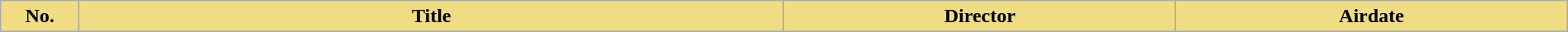<table class="wikitable plainrowheaders" width=100%>
<tr>
<th style="background:#F0DC82" width="5%">No.</th>
<th style="background:#F0DC82" width="45%">Title</th>
<th style="background:#F0DC82" width="25%">Director</th>
<th style="background:#F0DC82" width="25%">Airdate<br>




</th>
</tr>
</table>
